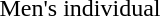<table>
<tr>
<td>Men's individual<br></td>
<td></td>
<td></td>
<td></td>
</tr>
<tr>
<td><br></td>
<td></td>
<td></td>
<td></td>
</tr>
</table>
